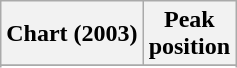<table class="wikitable sortable plainrowheaders">
<tr>
<th scope="col">Chart (2003)</th>
<th scope="col">Peak<br>position</th>
</tr>
<tr>
</tr>
<tr>
</tr>
<tr>
</tr>
<tr>
</tr>
</table>
